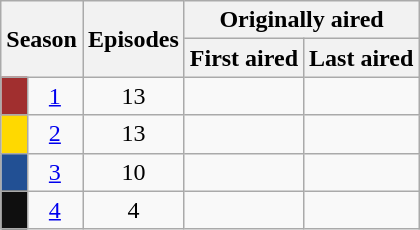<table class="wikitable plainrowheaders" style="text-align:center;">
<tr>
<th colspan="2" rowspan="2">Season</th>
<th rowspan="2">Episodes</th>
<th colspan="2">Originally aired</th>
</tr>
<tr>
<th>First aired</th>
<th>Last aired</th>
</tr>
<tr>
<td bgcolor="#a12f2f"></td>
<td><a href='#'>1</a></td>
<td>13</td>
<td></td>
<td></td>
</tr>
<tr>
<td bgcolor="#ffd900"></td>
<td><a href='#'>2</a></td>
<td>13</td>
<td></td>
<td></td>
</tr>
<tr>
<td bgcolor="#225094"></td>
<td><a href='#'>3</a></td>
<td>10</td>
<td></td>
<td></td>
</tr>
<tr>
<td bgcolor="#0f0f0f"></td>
<td><a href='#'>4</a></td>
<td>4</td>
<td></td>
<td></td>
</tr>
</table>
